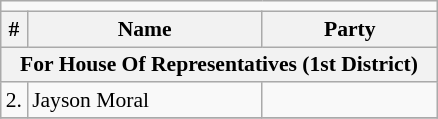<table class=wikitable style="font-size:90%">
<tr>
<td colspan=5 bgcolor=></td>
</tr>
<tr>
<th>#</th>
<th width=150px>Name</th>
<th colspan=2 width=110px>Party</th>
</tr>
<tr>
<th colspan=5>For House Of Representatives (1st District)</th>
</tr>
<tr>
<td>2.</td>
<td>Jayson Moral</td>
<td></td>
</tr>
<tr>
</tr>
</table>
